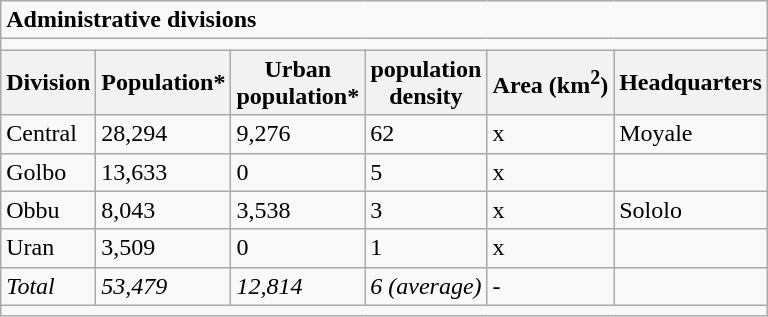<table class="wikitable">
<tr>
<td colspan="6"><strong>Administrative divisions</strong></td>
</tr>
<tr>
<td colspan="6"></td>
</tr>
<tr>
<th>Division</th>
<th>Population*</th>
<th>Urban<br> population*</th>
<th>population<br> density</th>
<th>Area (km<sup>2</sup>)</th>
<th>Headquarters</th>
</tr>
<tr>
<td>Central</td>
<td>28,294</td>
<td>9,276</td>
<td>62</td>
<td>x</td>
<td>Moyale</td>
</tr>
<tr>
<td>Golbo</td>
<td>13,633</td>
<td>0</td>
<td>5</td>
<td>x</td>
<td></td>
</tr>
<tr>
<td>Obbu</td>
<td>8,043</td>
<td>3,538</td>
<td>3</td>
<td>x</td>
<td>Sololo</td>
</tr>
<tr>
<td>Uran</td>
<td>3,509</td>
<td>0</td>
<td>1</td>
<td>x</td>
<td></td>
</tr>
<tr>
<td><em>Total</em></td>
<td><em>53,479</em></td>
<td><em>12,814</em></td>
<td><em>6 (average)</em></td>
<td>-</td>
</tr>
<tr>
<td colspan="6"></td>
</tr>
</table>
